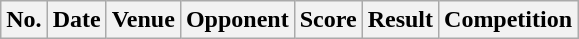<table class="wikitable sortable">
<tr>
<th scope="col">No.</th>
<th scope="col">Date</th>
<th scope="col">Venue</th>
<th scope="col">Opponent</th>
<th scope="col">Score</th>
<th scope="col">Result</th>
<th scope="col">Competition<br>

</th>
</tr>
</table>
